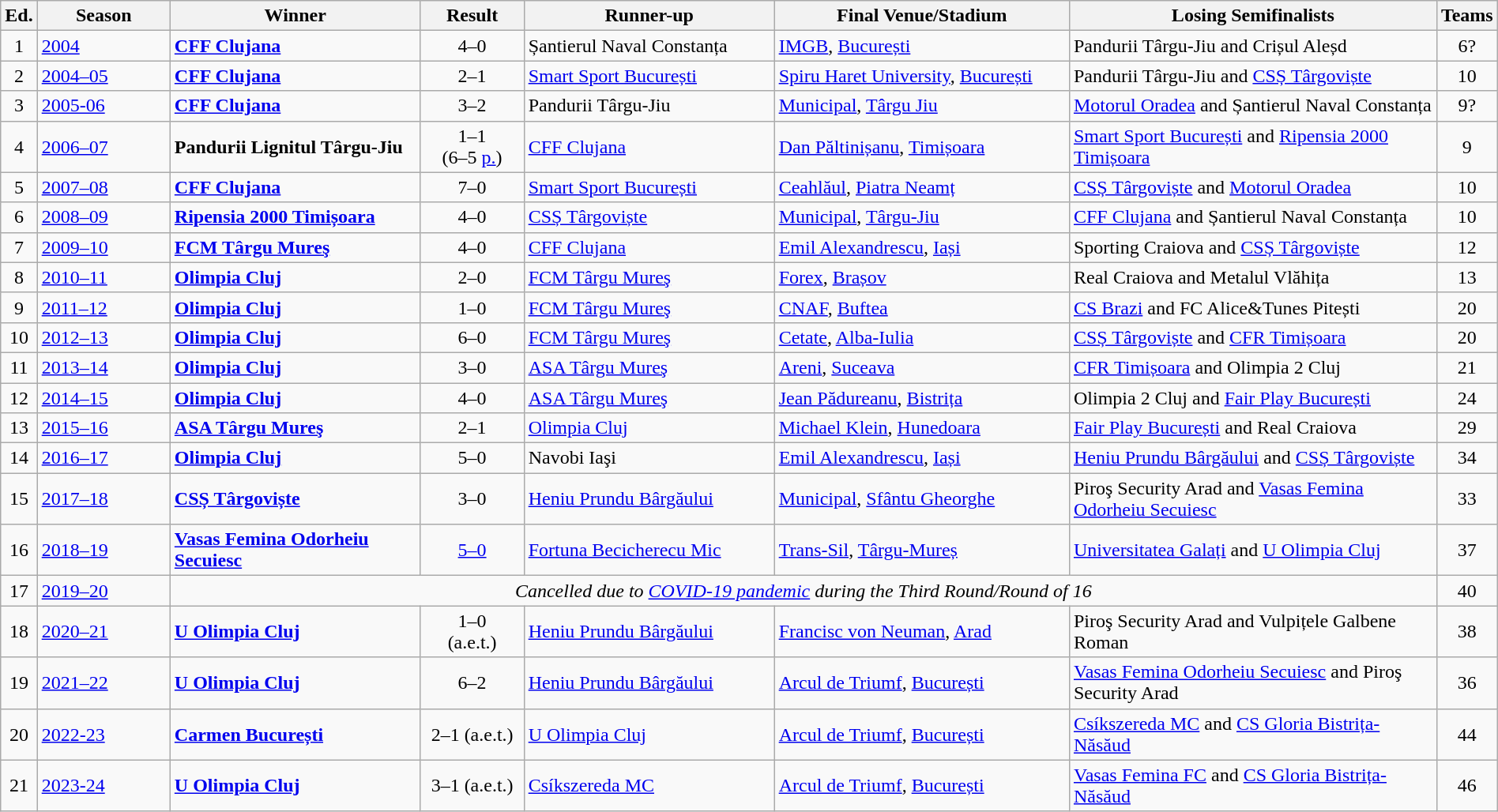<table class="wikitable" width=100%;>
<tr>
<th width=2%>Ed.</th>
<th width=9%>Season</th>
<th width=17%>Winner</th>
<th width=7%>Result</th>
<th width=17%>Runner-up</th>
<th width=20%>Final Venue/Stadium</th>
<th width=25%>Losing Semifinalists</th>
<th width=3%>Teams</th>
</tr>
<tr>
<td style="text-align: center;">1</td>
<td><a href='#'>2004</a></td>
<td><strong><a href='#'>CFF Clujana</a></strong></td>
<td style="text-align: center;">4–0</td>
<td>Șantierul Naval Constanța</td>
<td><a href='#'>IMGB</a>, <a href='#'>București</a></td>
<td>Pandurii Târgu-Jiu and Crișul Aleșd</td>
<td style="text-align: center;">6?</td>
</tr>
<tr>
<td style="text-align: center;">2</td>
<td><a href='#'>2004–05</a></td>
<td><strong><a href='#'>CFF Clujana</a></strong></td>
<td style="text-align: center;">2–1</td>
<td><a href='#'>Smart Sport București</a></td>
<td><a href='#'>Spiru Haret University</a>, <a href='#'>București</a></td>
<td>Pandurii Târgu-Jiu and <a href='#'>CSȘ Târgoviște</a></td>
<td style="text-align: center;">10</td>
</tr>
<tr>
<td style="text-align: center;">3</td>
<td><a href='#'>2005-06</a></td>
<td><strong><a href='#'>CFF Clujana</a></strong></td>
<td style="text-align: center;">3–2</td>
<td>Pandurii Târgu-Jiu</td>
<td><a href='#'>Municipal</a>, <a href='#'>Târgu Jiu</a></td>
<td><a href='#'>Motorul Oradea</a> and Șantierul Naval Constanța</td>
<td style="text-align: center;">9?</td>
</tr>
<tr>
<td style="text-align: center;">4</td>
<td><a href='#'>2006–07</a></td>
<td><strong>Pandurii Lignitul Târgu-Jiu</strong></td>
<td style="text-align: center;">1–1 <br> (6–5 <a href='#'>p.</a>)</td>
<td><a href='#'>CFF Clujana</a></td>
<td><a href='#'>Dan Păltinișanu</a>, <a href='#'>Timișoara</a></td>
<td><a href='#'>Smart Sport București</a> and <a href='#'>Ripensia 2000 Timișoara</a></td>
<td style="text-align: center;">9</td>
</tr>
<tr>
<td style="text-align: center;">5</td>
<td><a href='#'>2007–08</a></td>
<td><strong><a href='#'>CFF Clujana</a></strong></td>
<td style="text-align: center;">7–0</td>
<td><a href='#'>Smart Sport București</a></td>
<td><a href='#'>Ceahlăul</a>, <a href='#'>Piatra Neamț</a></td>
<td><a href='#'>CSȘ Târgoviște</a> and <a href='#'>Motorul Oradea</a></td>
<td style="text-align: center;">10</td>
</tr>
<tr>
<td style="text-align: center;">6</td>
<td><a href='#'>2008–09</a></td>
<td><strong><a href='#'>Ripensia 2000 Timișoara</a></strong></td>
<td style="text-align: center;">4–0</td>
<td><a href='#'>CSȘ Târgoviște</a></td>
<td><a href='#'>Municipal</a>, <a href='#'>Târgu-Jiu</a></td>
<td><a href='#'>CFF Clujana</a> and Șantierul Naval Constanța</td>
<td style="text-align: center;">10</td>
</tr>
<tr>
<td style="text-align: center;">7</td>
<td><a href='#'>2009–10</a></td>
<td><strong><a href='#'>FCM Târgu Mureş</a></strong></td>
<td style="text-align: center;">4–0</td>
<td><a href='#'>CFF Clujana</a></td>
<td><a href='#'>Emil Alexandrescu</a>, <a href='#'>Iași</a></td>
<td>Sporting Craiova and <a href='#'>CSȘ Târgoviște</a></td>
<td style="text-align: center;">12</td>
</tr>
<tr>
<td style="text-align: center;">8</td>
<td><a href='#'>2010–11</a></td>
<td><strong><a href='#'>Olimpia Cluj</a></strong></td>
<td style="text-align: center;">2–0</td>
<td><a href='#'>FCM Târgu Mureş</a></td>
<td><a href='#'>Forex</a>, <a href='#'>Brașov</a></td>
<td>Real Craiova and Metalul Vlăhița</td>
<td style="text-align: center;">13</td>
</tr>
<tr>
<td style="text-align: center;">9</td>
<td><a href='#'>2011–12</a></td>
<td><strong><a href='#'>Olimpia Cluj</a></strong></td>
<td style="text-align: center;">1–0</td>
<td><a href='#'>FCM Târgu Mureş</a></td>
<td><a href='#'>CNAF</a>, <a href='#'>Buftea</a></td>
<td><a href='#'>CS Brazi</a> and FC Alice&Tunes Pitești</td>
<td style="text-align: center;">20</td>
</tr>
<tr>
<td style="text-align: center;">10</td>
<td><a href='#'>2012–13</a></td>
<td><strong><a href='#'>Olimpia Cluj</a></strong></td>
<td style="text-align: center;">6–0</td>
<td><a href='#'>FCM Târgu Mureş</a></td>
<td><a href='#'>Cetate</a>, <a href='#'>Alba-Iulia</a></td>
<td><a href='#'>CSȘ Târgoviște</a> and <a href='#'>CFR Timișoara</a></td>
<td style="text-align: center;">20</td>
</tr>
<tr>
<td style="text-align: center;">11</td>
<td><a href='#'>2013–14</a></td>
<td><strong><a href='#'>Olimpia Cluj</a></strong></td>
<td style="text-align: center;">3–0</td>
<td><a href='#'>ASA Târgu Mureş</a></td>
<td><a href='#'>Areni</a>, <a href='#'>Suceava</a></td>
<td><a href='#'>CFR Timișoara</a> and Olimpia 2 Cluj</td>
<td style="text-align: center;">21</td>
</tr>
<tr>
<td style="text-align: center;">12</td>
<td><a href='#'>2014–15</a></td>
<td><strong><a href='#'>Olimpia Cluj</a></strong></td>
<td style="text-align: center;">4–0</td>
<td><a href='#'>ASA Târgu Mureş</a></td>
<td><a href='#'>Jean Pădureanu</a>, <a href='#'>Bistrița</a></td>
<td>Olimpia 2 Cluj and <a href='#'>Fair Play București</a></td>
<td style="text-align: center;">24</td>
</tr>
<tr>
<td style="text-align: center;">13</td>
<td><a href='#'>2015–16</a></td>
<td><strong><a href='#'>ASA Târgu Mureş</a></strong></td>
<td style="text-align: center;">2–1</td>
<td><a href='#'>Olimpia Cluj</a></td>
<td><a href='#'>Michael Klein</a>, <a href='#'>Hunedoara</a></td>
<td><a href='#'>Fair Play București</a> and Real Craiova</td>
<td style="text-align: center;">29</td>
</tr>
<tr>
<td style="text-align: center;">14</td>
<td><a href='#'>2016–17</a></td>
<td><strong><a href='#'>Olimpia Cluj</a></strong></td>
<td style="text-align: center;">5–0</td>
<td>Navobi Iaşi</td>
<td><a href='#'>Emil Alexandrescu</a>, <a href='#'>Iași</a></td>
<td><a href='#'>Heniu Prundu Bârgăului</a> and <a href='#'>CSȘ Târgoviște</a></td>
<td style="text-align: center;">34</td>
</tr>
<tr>
<td style="text-align: center;">15</td>
<td><a href='#'>2017–18</a></td>
<td><strong><a href='#'>CSȘ Târgoviște</a></strong></td>
<td style="text-align: center;">3–0</td>
<td><a href='#'>Heniu Prundu Bârgăului</a></td>
<td><a href='#'>Municipal</a>, <a href='#'>Sfântu Gheorghe</a></td>
<td>Piroş Security Arad and <a href='#'>Vasas Femina Odorheiu Secuiesc</a></td>
<td style="text-align: center;">33</td>
</tr>
<tr>
<td style="text-align: center;">16</td>
<td><a href='#'>2018–19</a></td>
<td><strong><a href='#'>Vasas Femina Odorheiu Secuiesc</a></strong></td>
<td style="text-align: center;"><a href='#'>5–0</a></td>
<td><a href='#'>Fortuna Becicherecu Mic</a></td>
<td><a href='#'>Trans-Sil</a>, <a href='#'>Târgu-Mureș</a></td>
<td><a href='#'>Universitatea Galați</a> and <a href='#'>U Olimpia Cluj</a></td>
<td style="text-align: center;">37</td>
</tr>
<tr>
<td style="text-align: center;">17</td>
<td><a href='#'>2019–20</a></td>
<td colspan=5 style="text-align: center;"><em>Cancelled due to <a href='#'>COVID-19 pandemic</a> during the Third Round/Round of 16</em></td>
<td style="text-align: center;">40</td>
</tr>
<tr>
<td style="text-align: center;">18</td>
<td><a href='#'>2020–21</a></td>
<td><strong><a href='#'>U Olimpia Cluj</a></strong></td>
<td style="text-align: center;">1–0<br> (a.e.t.)</td>
<td><a href='#'>Heniu Prundu Bârgăului</a></td>
<td><a href='#'>Francisc von Neuman</a>, <a href='#'>Arad</a></td>
<td>Piroş Security Arad and Vulpițele Galbene Roman</td>
<td style="text-align: center;">38</td>
</tr>
<tr>
<td style="text-align: center;">19</td>
<td><a href='#'>2021–22</a></td>
<td><strong><a href='#'>U Olimpia Cluj</a></strong></td>
<td style="text-align: center;">6–2</td>
<td><a href='#'>Heniu Prundu Bârgăului</a></td>
<td><a href='#'>Arcul de Triumf</a>, <a href='#'>București</a></td>
<td><a href='#'>Vasas Femina Odorheiu Secuiesc</a> and Piroş Security Arad</td>
<td style="text-align: center;">36</td>
</tr>
<tr>
<td style="text-align: center;">20</td>
<td><a href='#'>2022-23</a></td>
<td><strong><a href='#'>Carmen București</a></strong></td>
<td style="text-align: center;">2–1 (a.e.t.)</td>
<td><a href='#'>U Olimpia Cluj</a></td>
<td><a href='#'>Arcul de Triumf</a>, <a href='#'>București</a></td>
<td><a href='#'>Csíkszereda MC</a> and <a href='#'>CS Gloria Bistrița-Năsăud</a></td>
<td style="text-align: center;">44</td>
</tr>
<tr>
<td style="text-align: center;">21</td>
<td><a href='#'>2023-24</a></td>
<td><strong><a href='#'>U Olimpia Cluj</a></strong></td>
<td style="text-align: center;">3–1 (a.e.t.)</td>
<td><a href='#'>Csíkszereda MC</a></td>
<td><a href='#'>Arcul de Triumf</a>, <a href='#'>București</a></td>
<td><a href='#'>Vasas Femina FC</a> and <a href='#'>CS Gloria Bistrița-Năsăud</a></td>
<td style="text-align: center;">46</td>
</tr>
</table>
